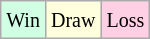<table class="wikitable">
<tr>
<td style="background-color: #d0ffe3;"><small>Win</small></td>
<td style="background-color: #ffffdd;"><small>Draw</small></td>
<td style="background-color: #ffd0e3;"><small>Loss</small></td>
</tr>
</table>
